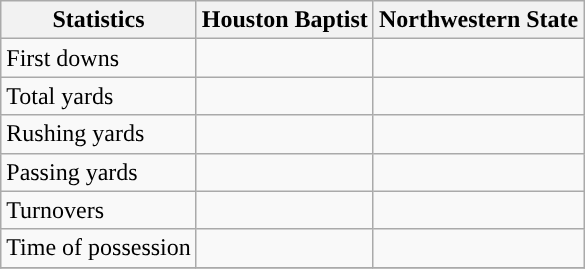<table class="wikitable">
<tr>
<th>Statistics</th>
<th>Houston Baptist</th>
<th>Northwestern State</th>
</tr>
<tr>
<td>First downs</td>
<td> </td>
<td> </td>
</tr>
<tr>
<td>Total yards</td>
<td> </td>
<td> </td>
</tr>
<tr>
<td>Rushing yards</td>
<td> </td>
<td> </td>
</tr>
<tr>
<td>Passing yards</td>
<td> </td>
<td> </td>
</tr>
<tr>
<td>Turnovers</td>
<td> </td>
<td> </td>
</tr>
<tr>
<td>Time of possession</td>
<td> </td>
<td> </td>
</tr>
<tr>
</tr>
</table>
